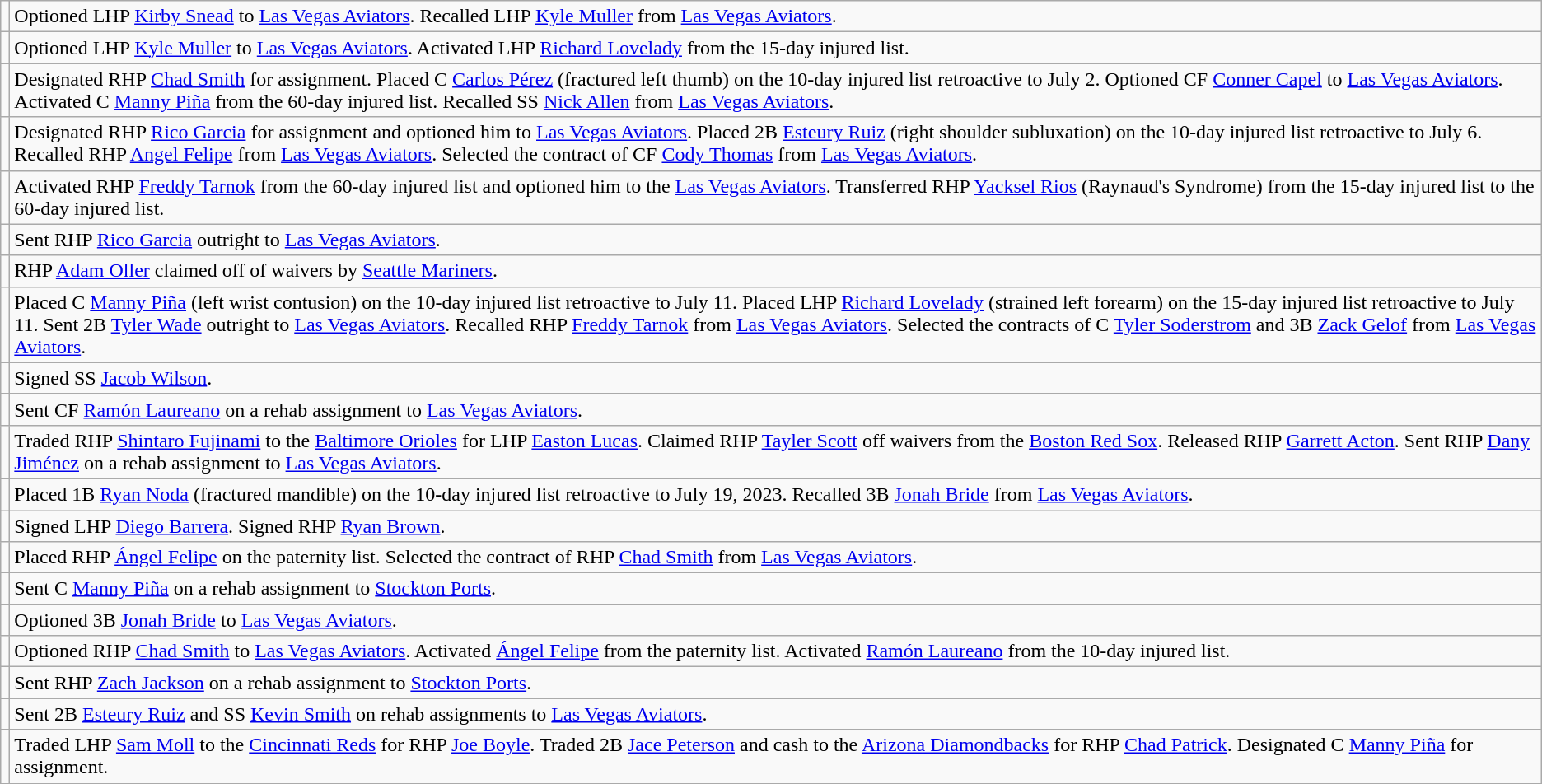<table class="wikitable">
<tr>
<td></td>
<td>Optioned LHP <a href='#'>Kirby Snead</a> to <a href='#'>Las Vegas Aviators</a>. Recalled LHP <a href='#'>Kyle Muller</a> from <a href='#'>Las Vegas Aviators</a>.</td>
</tr>
<tr>
<td></td>
<td>Optioned LHP <a href='#'>Kyle Muller</a> to <a href='#'>Las Vegas Aviators</a>. Activated LHP <a href='#'>Richard Lovelady</a> from the 15-day injured list.</td>
</tr>
<tr>
<td></td>
<td>Designated RHP <a href='#'>Chad Smith</a> for assignment. Placed C <a href='#'>Carlos Pérez</a> (fractured left thumb) on the 10-day injured list retroactive to July 2. Optioned CF <a href='#'>Conner Capel</a> to <a href='#'>Las Vegas Aviators</a>. Activated C <a href='#'>Manny Piña</a> from the 60-day injured list. Recalled SS <a href='#'>Nick Allen</a> from <a href='#'>Las Vegas Aviators</a>.</td>
</tr>
<tr>
<td></td>
<td>Designated RHP <a href='#'>Rico Garcia</a> for assignment and optioned him to <a href='#'>Las Vegas Aviators</a>. Placed 2B <a href='#'>Esteury Ruiz</a> (right shoulder subluxation) on the 10-day injured list retroactive to July 6. Recalled RHP <a href='#'>Angel Felipe</a> from <a href='#'>Las Vegas Aviators</a>. Selected the contract of CF <a href='#'>Cody Thomas</a> from <a href='#'>Las Vegas Aviators</a>.</td>
</tr>
<tr>
<td></td>
<td>Activated RHP <a href='#'>Freddy Tarnok</a> from the 60-day injured list and optioned him to the <a href='#'>Las Vegas Aviators</a>. Transferred RHP <a href='#'>Yacksel Rios</a> (Raynaud's Syndrome) from the 15-day injured list to the 60-day injured list.</td>
</tr>
<tr>
<td></td>
<td>Sent RHP <a href='#'>Rico Garcia</a> outright to <a href='#'>Las Vegas Aviators</a>.</td>
</tr>
<tr>
<td></td>
<td>RHP <a href='#'>Adam Oller</a> claimed off of waivers by <a href='#'>Seattle Mariners</a>.</td>
</tr>
<tr>
<td></td>
<td>Placed C <a href='#'>Manny Piña</a> (left wrist contusion) on the 10-day injured list retroactive to July 11. Placed LHP <a href='#'>Richard Lovelady</a> (strained left forearm) on the 15-day injured list retroactive to July 11. Sent 2B <a href='#'>Tyler Wade</a> outright to <a href='#'>Las Vegas Aviators</a>. Recalled RHP <a href='#'>Freddy Tarnok</a> from <a href='#'>Las Vegas Aviators</a>. Selected the contracts of C <a href='#'>Tyler Soderstrom</a> and 3B <a href='#'>Zack Gelof</a> from <a href='#'>Las Vegas Aviators</a>.</td>
</tr>
<tr>
<td></td>
<td>Signed SS <a href='#'>Jacob Wilson</a>.</td>
</tr>
<tr>
<td></td>
<td>Sent CF <a href='#'>Ramón Laureano</a> on a rehab assignment to <a href='#'>Las Vegas Aviators</a>.</td>
</tr>
<tr>
<td></td>
<td>Traded RHP <a href='#'>Shintaro Fujinami</a> to the <a href='#'>Baltimore Orioles</a> for LHP <a href='#'>Easton Lucas</a>. Claimed RHP <a href='#'>Tayler Scott</a> off waivers from the <a href='#'>Boston Red Sox</a>. Released RHP <a href='#'>Garrett Acton</a>. Sent RHP <a href='#'>Dany Jiménez</a> on a rehab assignment to <a href='#'>Las Vegas Aviators</a>.</td>
</tr>
<tr>
<td></td>
<td>Placed 1B <a href='#'>Ryan Noda</a> (fractured mandible) on the 10-day injured list retroactive to July 19, 2023. Recalled 3B <a href='#'>Jonah Bride</a> from <a href='#'>Las Vegas Aviators</a>.</td>
</tr>
<tr>
<td></td>
<td>Signed LHP <a href='#'>Diego Barrera</a>. Signed RHP <a href='#'>Ryan Brown</a>.</td>
</tr>
<tr>
<td></td>
<td>Placed RHP <a href='#'>Ángel Felipe</a> on the paternity list. Selected the contract of RHP <a href='#'>Chad Smith</a> from <a href='#'>Las Vegas Aviators</a>.</td>
</tr>
<tr>
<td></td>
<td>Sent C <a href='#'>Manny Piña</a> on a rehab assignment to <a href='#'>Stockton Ports</a>.</td>
</tr>
<tr>
<td></td>
<td>Optioned 3B <a href='#'>Jonah Bride</a> to <a href='#'>Las Vegas Aviators</a>.</td>
</tr>
<tr>
<td></td>
<td>Optioned RHP <a href='#'>Chad Smith</a> to <a href='#'>Las Vegas Aviators</a>. Activated <a href='#'>Ángel Felipe</a> from the paternity list. Activated <a href='#'>Ramón Laureano</a> from the 10-day injured list.</td>
</tr>
<tr>
<td></td>
<td>Sent RHP <a href='#'>Zach Jackson</a> on a rehab assignment to <a href='#'>Stockton Ports</a>.</td>
</tr>
<tr>
<td></td>
<td>Sent 2B <a href='#'>Esteury Ruiz</a> and SS <a href='#'>Kevin Smith</a> on rehab assignments to <a href='#'>Las Vegas Aviators</a>.</td>
</tr>
<tr>
<td></td>
<td>Traded LHP <a href='#'>Sam Moll</a> to the <a href='#'>Cincinnati Reds</a> for RHP <a href='#'>Joe Boyle</a>. Traded 2B <a href='#'>Jace Peterson</a> and cash to the <a href='#'>Arizona Diamondbacks</a> for RHP <a href='#'>Chad Patrick</a>. Designated C <a href='#'>Manny Piña</a> for assignment.</td>
</tr>
</table>
